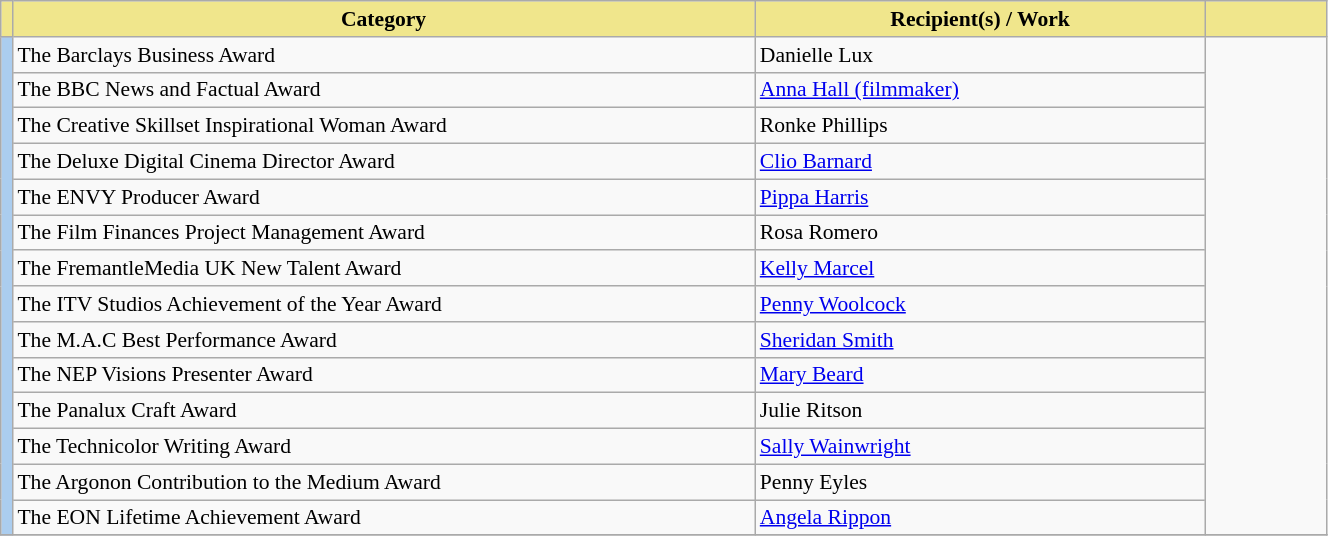<table class="wikitable" width="70%" scope="col" style="text-align: left; font-size: 90%">
<tr col>
<th style="background:#F0E68C" width="1px"></th>
<th style="background:#F0E68C" width="56%">Category</th>
<th style="background:#F0E68C" width="34%">Recipient(s) / Work</th>
<th style="background:#F0E68C" scope="col" class="unsortable"></th>
</tr>
<tr>
<td style="background: #abcdef;" rowspan="14"></td>
<td scope="col" style="align:left">The Barclays Business Award</td>
<td>Danielle Lux</td>
<td rowspan="14"></td>
</tr>
<tr>
<td>The BBC News and Factual Award</td>
<td><a href='#'>Anna Hall (filmmaker)</a></td>
</tr>
<tr>
<td>The Creative Skillset Inspirational Woman Award</td>
<td>Ronke Phillips</td>
</tr>
<tr>
<td>The Deluxe Digital Cinema Director Award</td>
<td><a href='#'>Clio Barnard</a></td>
</tr>
<tr>
<td>The ENVY Producer Award</td>
<td><a href='#'>Pippa Harris</a></td>
</tr>
<tr>
<td>The Film Finances Project Management Award</td>
<td>Rosa Romero</td>
</tr>
<tr>
<td>The FremantleMedia UK New Talent Award</td>
<td><a href='#'>Kelly Marcel</a></td>
</tr>
<tr>
<td>The ITV Studios Achievement of the Year Award</td>
<td><a href='#'>Penny Woolcock</a></td>
</tr>
<tr>
<td>The M.A.C Best Performance Award</td>
<td><a href='#'>Sheridan Smith</a></td>
</tr>
<tr>
<td>The NEP Visions Presenter Award</td>
<td><a href='#'>Mary Beard</a></td>
</tr>
<tr>
<td>The Panalux Craft Award</td>
<td>Julie Ritson</td>
</tr>
<tr>
<td>The Technicolor Writing Award</td>
<td><a href='#'>Sally Wainwright</a></td>
</tr>
<tr>
<td>The Argonon Contribution to the Medium Award</td>
<td>Penny Eyles</td>
</tr>
<tr>
<td>The EON Lifetime Achievement Award</td>
<td><a href='#'>Angela Rippon</a></td>
</tr>
<tr>
</tr>
</table>
